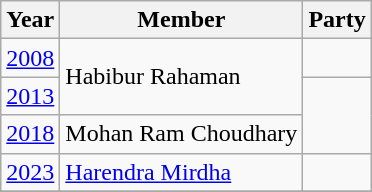<table class="wikitable sortable">
<tr>
<th>Year</th>
<th>Member</th>
<th colspan="2">Party</th>
</tr>
<tr>
<td><a href='#'>2008</a></td>
<td rowspan=2>Habibur Rahaman</td>
<td></td>
</tr>
<tr>
<td><a href='#'>2013</a></td>
</tr>
<tr>
<td><a href='#'>2018</a></td>
<td>Mohan Ram Choudhary</td>
</tr>
<tr>
<td><a href='#'>2023</a></td>
<td><a href='#'>Harendra Mirdha</a></td>
<td></td>
</tr>
<tr>
</tr>
</table>
